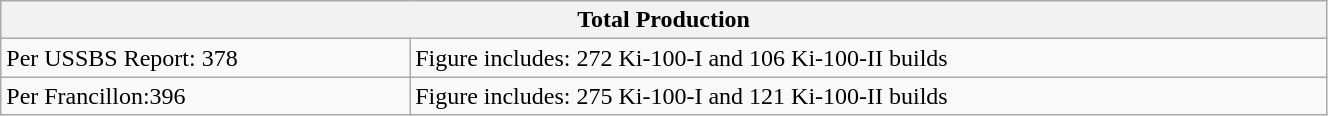<table class="wikitable" width=70%">
<tr>
<th colspan="2">Total Production</th>
</tr>
<tr>
<td>Per USSBS Report: 378</td>
<td>Figure includes: 272 Ki-100-I and 106 Ki-100-II builds</td>
</tr>
<tr>
<td>Per Francillon:396</td>
<td>Figure includes: 275 Ki-100-I and 121 Ki-100-II builds</td>
</tr>
</table>
